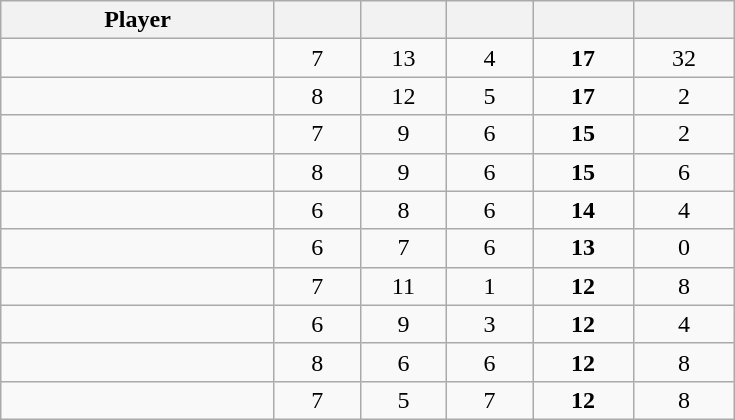<table class="wikitable sortable" style="text-align:center;">
<tr>
<th width="175px">Player</th>
<th width="50px"></th>
<th width="50px"></th>
<th width="50px"></th>
<th width="60px"></th>
<th width="60px"></th>
</tr>
<tr>
<td style="text-align:left;"> </td>
<td>7</td>
<td>13</td>
<td>4</td>
<td><strong>17</strong></td>
<td>32</td>
</tr>
<tr>
<td style="text-align:left;"> </td>
<td>8</td>
<td>12</td>
<td>5</td>
<td><strong>17</strong></td>
<td>2</td>
</tr>
<tr>
<td style="text-align:left;"> </td>
<td>7</td>
<td>9</td>
<td>6</td>
<td><strong>15</strong></td>
<td>2</td>
</tr>
<tr>
<td style="text-align:left;"> </td>
<td>8</td>
<td>9</td>
<td>6</td>
<td><strong>15</strong></td>
<td>6</td>
</tr>
<tr>
<td style="text-align:left;"> </td>
<td>6</td>
<td>8</td>
<td>6</td>
<td><strong>14</strong></td>
<td>4</td>
</tr>
<tr>
<td style="text-align:left;"> </td>
<td>6</td>
<td>7</td>
<td>6</td>
<td><strong>13</strong></td>
<td>0</td>
</tr>
<tr>
<td style="text-align:left;"> </td>
<td>7</td>
<td>11</td>
<td>1</td>
<td><strong>12</strong></td>
<td>8</td>
</tr>
<tr>
<td style="text-align:left;"> </td>
<td>6</td>
<td>9</td>
<td>3</td>
<td><strong>12</strong></td>
<td>4</td>
</tr>
<tr>
<td style="text-align:left;"> </td>
<td>8</td>
<td>6</td>
<td>6</td>
<td><strong>12</strong></td>
<td>8</td>
</tr>
<tr>
<td style="text-align:left;"> </td>
<td>7</td>
<td>5</td>
<td>7</td>
<td><strong>12</strong></td>
<td>8</td>
</tr>
</table>
